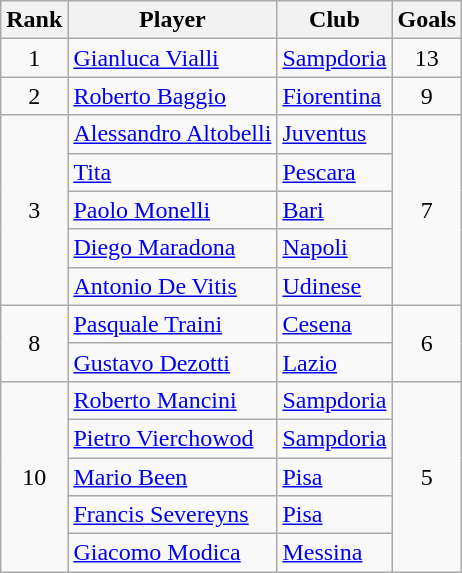<table class="wikitable sortable" style="text-align:center">
<tr>
<th>Rank</th>
<th>Player</th>
<th>Club</th>
<th>Goals</th>
</tr>
<tr>
<td>1</td>
<td align="left"><strong></strong> <a href='#'>Gianluca Vialli</a></td>
<td align="left"><a href='#'>Sampdoria</a></td>
<td>13</td>
</tr>
<tr>
<td>2</td>
<td align="left"><strong></strong> <a href='#'>Roberto Baggio</a></td>
<td align="left"><a href='#'>Fiorentina</a></td>
<td>9</td>
</tr>
<tr>
<td rowspan="5">3</td>
<td align="left"><strong></strong> <a href='#'>Alessandro Altobelli</a></td>
<td align="left"><a href='#'>Juventus</a></td>
<td rowspan="5">7</td>
</tr>
<tr>
<td align="left"><strong></strong> <a href='#'>Tita</a></td>
<td align="left"><a href='#'>Pescara</a></td>
</tr>
<tr>
<td align="left"><strong></strong> <a href='#'>Paolo Monelli</a></td>
<td align="left"><a href='#'>Bari</a></td>
</tr>
<tr>
<td align="left"><strong></strong> <a href='#'>Diego Maradona</a></td>
<td align="left"><a href='#'>Napoli</a></td>
</tr>
<tr>
<td align="left"><strong></strong> <a href='#'>Antonio De Vitis</a></td>
<td align="left"><a href='#'>Udinese</a></td>
</tr>
<tr>
<td rowspan="2">8</td>
<td align="left"><strong></strong> <a href='#'>Pasquale Traini</a></td>
<td align="left"><a href='#'>Cesena</a></td>
<td rowspan="2">6</td>
</tr>
<tr>
<td align="left"><strong></strong> <a href='#'>Gustavo Dezotti</a></td>
<td align="left"><a href='#'>Lazio</a></td>
</tr>
<tr>
<td rowspan="5">10</td>
<td align="left"><strong></strong> <a href='#'>Roberto Mancini</a></td>
<td align="left"><a href='#'>Sampdoria</a></td>
<td rowspan="5">5</td>
</tr>
<tr>
<td align="left"><strong></strong> <a href='#'>Pietro Vierchowod</a></td>
<td align="left"><a href='#'>Sampdoria</a></td>
</tr>
<tr>
<td align="left"><strong></strong> <a href='#'>Mario Been</a></td>
<td align="left"><a href='#'>Pisa</a></td>
</tr>
<tr>
<td align="left"><strong></strong> <a href='#'>Francis Severeyns</a></td>
<td align="left"><a href='#'>Pisa</a></td>
</tr>
<tr>
<td align="left"><strong></strong> <a href='#'>Giacomo Modica</a></td>
<td align="left"><a href='#'>Messina</a></td>
</tr>
</table>
